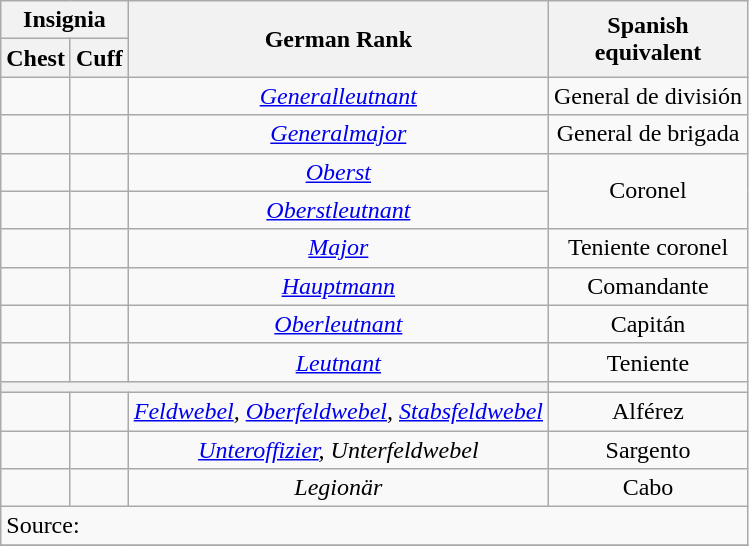<table class="wikitable">
<tr>
<th colspan=2>Insignia</th>
<th rowspan=2>German Rank</th>
<th rowspan=2>Spanish<br> equivalent</th>
</tr>
<tr>
<th>Chest</th>
<th>Cuff</th>
</tr>
<tr style="text-align:center;">
<td></td>
<td></td>
<td><em><a href='#'>Generalleutnant</a></em></td>
<td>General de división</td>
</tr>
<tr style="text-align:center;">
<td></td>
<td></td>
<td><em><a href='#'>Generalmajor</a></em></td>
<td>General de brigada</td>
</tr>
<tr style="text-align:center;">
<td></td>
<td></td>
<td><em><a href='#'>Oberst</a></em></td>
<td rowspan=2>Coronel</td>
</tr>
<tr style="text-align:center;">
<td></td>
<td></td>
<td><em><a href='#'>Oberstleutnant</a></em></td>
</tr>
<tr style="text-align:center;">
<td></td>
<td></td>
<td><em><a href='#'>Major</a></em></td>
<td>Teniente coronel</td>
</tr>
<tr style="text-align:center;">
<td></td>
<td></td>
<td><em><a href='#'>Hauptmann</a></em></td>
<td>Comandante</td>
</tr>
<tr style="text-align:center;">
<td></td>
<td></td>
<td><em><a href='#'>Oberleutnant</a></em></td>
<td>Capitán</td>
</tr>
<tr style="text-align:center;">
<td></td>
<td></td>
<td><em><a href='#'>Leutnant</a></em></td>
<td>Teniente</td>
</tr>
<tr style="text-align:center;">
<th colspan=3></th>
</tr>
<tr style="text-align:center;">
<td></td>
<td></td>
<td><em><a href='#'>Feldwebel</a>, <a href='#'>Oberfeldwebel</a>, <a href='#'>Stabsfeldwebel</a></em></td>
<td>Alférez</td>
</tr>
<tr style="text-align:center;">
<td></td>
<td></td>
<td><em><a href='#'>Unteroffizier</a>, Unterfeldwebel</em></td>
<td>Sargento</td>
</tr>
<tr style="text-align:center;">
<td></td>
<td></td>
<td><em>Legionär</em></td>
<td>Cabo</td>
</tr>
<tr>
<td colspan=4>Source:</td>
</tr>
<tr>
</tr>
</table>
